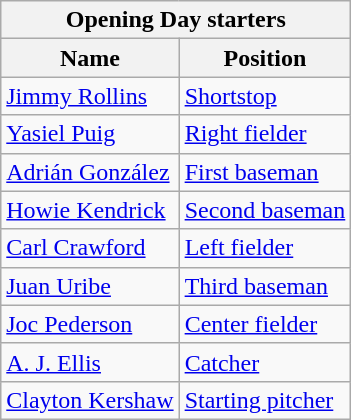<table class="wikitable" style="text-align:left">
<tr>
<th colspan="2">Opening Day starters</th>
</tr>
<tr>
<th>Name</th>
<th>Position</th>
</tr>
<tr>
<td><a href='#'>Jimmy Rollins</a></td>
<td><a href='#'>Shortstop</a></td>
</tr>
<tr>
<td><a href='#'>Yasiel Puig</a></td>
<td><a href='#'>Right fielder</a></td>
</tr>
<tr>
<td><a href='#'>Adrián González</a></td>
<td><a href='#'>First baseman</a></td>
</tr>
<tr>
<td><a href='#'>Howie Kendrick</a></td>
<td><a href='#'>Second baseman</a></td>
</tr>
<tr>
<td><a href='#'>Carl Crawford</a></td>
<td><a href='#'>Left fielder</a></td>
</tr>
<tr>
<td><a href='#'>Juan Uribe</a></td>
<td><a href='#'>Third baseman</a></td>
</tr>
<tr>
<td><a href='#'>Joc Pederson</a></td>
<td><a href='#'>Center fielder</a></td>
</tr>
<tr>
<td><a href='#'>A. J. Ellis</a></td>
<td><a href='#'>Catcher</a></td>
</tr>
<tr>
<td><a href='#'>Clayton Kershaw</a></td>
<td><a href='#'>Starting pitcher</a></td>
</tr>
</table>
